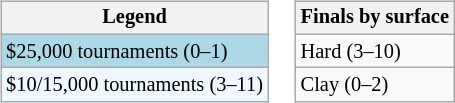<table>
<tr valign=top>
<td><br><table class=wikitable style=font-size:85%>
<tr>
<th>Legend</th>
</tr>
<tr style="background:lightblue;">
<td>$25,000 tournaments (0–1)</td>
</tr>
<tr style="background:#f0f8ff;">
<td>$10/15,000 tournaments (3–11)</td>
</tr>
</table>
</td>
<td><br><table class=wikitable style=font-size:85%>
<tr>
<th>Finals by surface</th>
</tr>
<tr>
<td>Hard (3–10)</td>
</tr>
<tr>
<td>Clay (0–2)</td>
</tr>
</table>
</td>
</tr>
</table>
